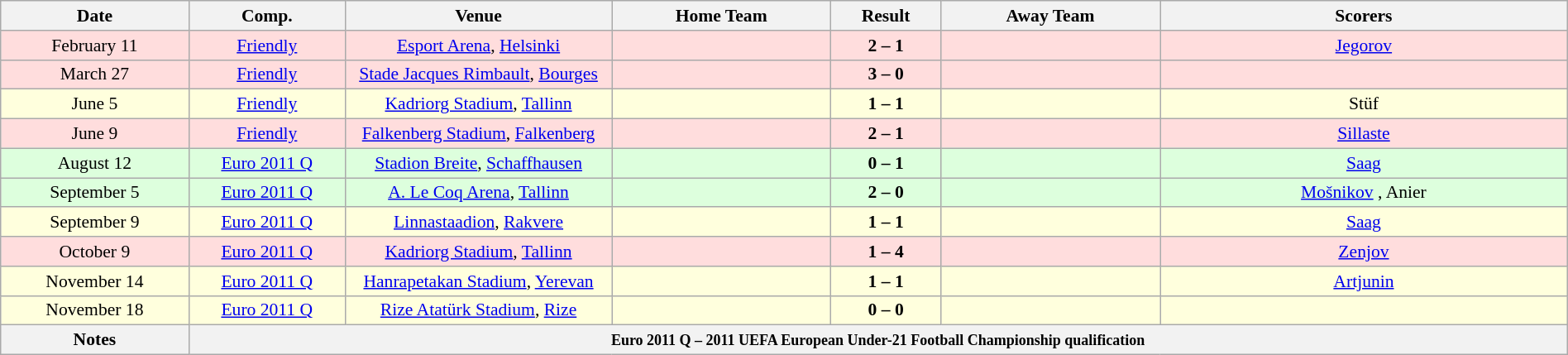<table class="wikitable collapsible collapsed" width=100% style="font-size: 90%">
<tr>
<th width=12%>Date</th>
<th width=10%>Comp.</th>
<th width=17%>Venue</th>
<th width=14%>Home Team</th>
<th width=7%>Result</th>
<th width=14%>Away Team</th>
<th width=26%>Scorers</th>
</tr>
<tr bgcolor="#ffdddd" align="center">
<td>February 11</td>
<td><a href='#'>Friendly</a></td>
<td><a href='#'>Esport Arena</a>, <a href='#'>Helsinki</a></td>
<td align="left"></td>
<td><strong>2 – 1</strong></td>
<td align="left"></td>
<td><a href='#'>Jegorov</a> </td>
</tr>
<tr bgcolor="#ffdddd" align="center">
<td>March 27</td>
<td><a href='#'>Friendly</a></td>
<td><a href='#'>Stade Jacques Rimbault</a>, <a href='#'>Bourges</a></td>
<td align="left"></td>
<td><strong>3 – 0</strong></td>
<td align="left"></td>
<td></td>
</tr>
<tr bgcolor="#ffffdd" align="center">
<td>June 5</td>
<td><a href='#'>Friendly</a></td>
<td><a href='#'>Kadriorg Stadium</a>, <a href='#'>Tallinn</a></td>
<td align="left"></td>
<td><strong>1 – 1</strong></td>
<td align="left"></td>
<td>Stüf </td>
</tr>
<tr bgcolor="#ffdddd" align="center">
<td>June 9</td>
<td><a href='#'>Friendly</a></td>
<td><a href='#'>Falkenberg Stadium</a>, <a href='#'>Falkenberg</a></td>
<td align="left"></td>
<td><strong>2 – 1</strong></td>
<td align="left"></td>
<td><a href='#'>Sillaste</a> </td>
</tr>
<tr bgcolor="#ddffdd" align="center">
<td>August 12</td>
<td><a href='#'>Euro 2011 Q</a></td>
<td><a href='#'>Stadion Breite</a>, <a href='#'>Schaffhausen</a></td>
<td align="left"></td>
<td><strong>0 – 1</strong></td>
<td align="left"></td>
<td><a href='#'>Saag</a> </td>
</tr>
<tr bgcolor="#ddffdd" align="center">
<td>September 5</td>
<td><a href='#'>Euro 2011 Q</a></td>
<td><a href='#'>A. Le Coq Arena</a>, <a href='#'>Tallinn</a></td>
<td align=left></td>
<td><strong>2 – 0</strong></td>
<td align=left></td>
<td><a href='#'>Mošnikov</a> , Anier </td>
</tr>
<tr bgcolor="#ffffdd" align="center">
<td>September 9</td>
<td><a href='#'>Euro 2011 Q</a></td>
<td><a href='#'>Linnastaadion</a>, <a href='#'>Rakvere</a></td>
<td align=left></td>
<td><strong>1 – 1</strong></td>
<td align=left></td>
<td><a href='#'>Saag</a> </td>
</tr>
<tr bgcolor="#ffdddd" align="center">
<td>October 9</td>
<td><a href='#'>Euro 2011 Q</a></td>
<td><a href='#'>Kadriorg Stadium</a>, <a href='#'>Tallinn</a></td>
<td align=left></td>
<td><strong>1 – 4</strong></td>
<td align=left></td>
<td><a href='#'>Zenjov</a> </td>
</tr>
<tr bgcolor="#ffffdd" align="center">
<td>November 14</td>
<td><a href='#'>Euro 2011 Q</a></td>
<td><a href='#'>Hanrapetakan Stadium</a>, <a href='#'>Yerevan</a></td>
<td align=left></td>
<td><strong>1 – 1</strong></td>
<td align=left></td>
<td><a href='#'>Artjunin</a> </td>
</tr>
<tr bgcolor="#ffffdd" align="center">
<td>November 18</td>
<td><a href='#'>Euro 2011 Q</a></td>
<td><a href='#'>Rize Atatürk Stadium</a>, <a href='#'>Rize</a></td>
<td align=left></td>
<td><strong>0 – 0</strong></td>
<td align=left></td>
<td></td>
</tr>
<tr>
<th>Notes</th>
<th colspan="7"><small>Euro 2011 Q – 2011 UEFA European Under-21 Football Championship qualification</small></th>
</tr>
</table>
